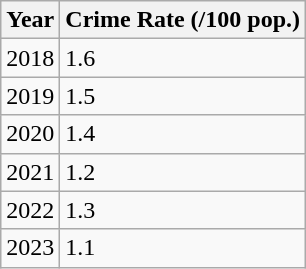<table class="wikitable">
<tr>
<th>Year</th>
<th>Crime Rate (/100 pop.)</th>
</tr>
<tr>
<td>2018</td>
<td>1.6</td>
</tr>
<tr>
<td>2019</td>
<td>1.5</td>
</tr>
<tr>
<td>2020</td>
<td>1.4</td>
</tr>
<tr>
<td>2021</td>
<td>1.2</td>
</tr>
<tr>
<td>2022</td>
<td>1.3</td>
</tr>
<tr>
<td>2023</td>
<td>1.1</td>
</tr>
</table>
